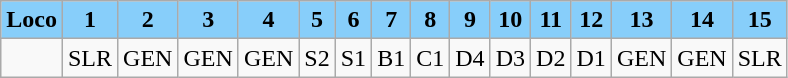<table class="wikitable plainrowheaders unsortable" style="text-align:center">
<tr>
<th scope="col" rowspan="1" style="background:lightskyblue;">Loco</th>
<th scope="col" rowspan="1" style="background:lightskyblue;">1</th>
<th scope="col" rowspan="1" style="background:lightskyblue;">2</th>
<th scope="col" rowspan="1" style="background:lightskyblue;">3</th>
<th scope="col" rowspan="1" style="background:lightskyblue;">4</th>
<th scope="col" rowspan="1" style="background:lightskyblue;">5</th>
<th scope="col" rowspan="1" style="background:lightskyblue;">6</th>
<th scope="col" rowspan="1" style="background:lightskyblue;">7</th>
<th scope="col" rowspan="1" style="background:lightskyblue;">8</th>
<th scope="col" rowspan="1" style="background:lightskyblue;">9</th>
<th scope="col" rowspan="1" style="background:lightskyblue;">10</th>
<th scope="col" rowspan="1" style="background:lightskyblue;">11</th>
<th scope="col" rowspan="1" style="background:lightskyblue;">12</th>
<th scope="col" rowspan="1" style="background:lightskyblue;">13</th>
<th scope="col" rowspan="1" style="background:lightskyblue;">14</th>
<th scope="col" rowspan="1" style="background:lightskyblue;">15</th>
</tr>
<tr>
<td></td>
<td>SLR</td>
<td>GEN</td>
<td>GEN</td>
<td>GEN</td>
<td>S2</td>
<td>S1</td>
<td>B1</td>
<td>C1</td>
<td>D4</td>
<td>D3</td>
<td>D2</td>
<td>D1</td>
<td>GEN</td>
<td>GEN</td>
<td>SLR</td>
</tr>
</table>
